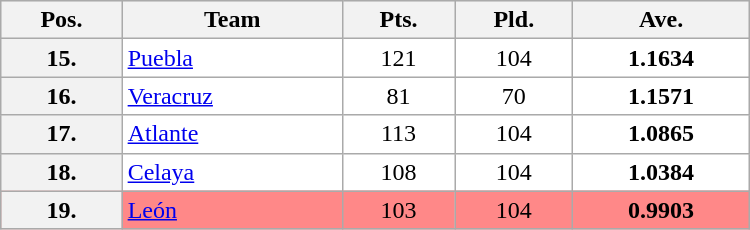<table class="wikitable"style="border: 1px solid #ffffff; background-color: #f0f0f0" cellspacing="1" cellpadding="1" width="500">
<tr bgcolor="#EFEFEF">
<th align="center">Pos.</th>
<th align="center">Team</th>
<th align="center">Pts.</th>
<th align="center">Pld.</th>
<th align="center">Ave.</th>
</tr>
<tr align="left" valign="top" bgcolor="ffffff">
<th align="center">15.</th>
<td><a href='#'>Puebla</a></td>
<td align="center">121</td>
<td align="center">104</td>
<td align="center"><strong>1.1634</strong></td>
</tr>
<tr align="left" valign="top" bgcolor="ffffff">
<th align="center">16.</th>
<td><a href='#'>Veracruz</a></td>
<td align="center">81</td>
<td align="center">70</td>
<td align="center"><strong>1.1571</strong></td>
</tr>
<tr align="left" valign="top" bgcolor="ffffff">
<th align="center">17.</th>
<td><a href='#'>Atlante</a></td>
<td align="center">113</td>
<td align="center">104</td>
<td align="center"><strong>1.0865</strong></td>
</tr>
<tr align="left" valign="top" bgcolor="ffffff">
<th align="center">18.</th>
<td><a href='#'>Celaya</a></td>
<td align="center">108</td>
<td align="center">104</td>
<td align="center"><strong>1.0384</strong></td>
</tr>
<tr align="left" valign="top" bgcolor="ff8888">
<th align="center">19.</th>
<td><a href='#'>León</a></td>
<td align="center">103</td>
<td align="center">104</td>
<td align="center"><strong>0.9903</strong></td>
</tr>
</table>
